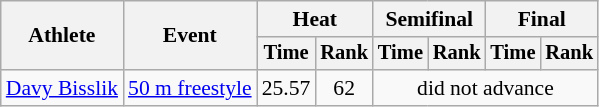<table class=wikitable style="font-size:90%">
<tr>
<th rowspan="2">Athlete</th>
<th rowspan="2">Event</th>
<th colspan="2">Heat</th>
<th colspan="2">Semifinal</th>
<th colspan="2">Final</th>
</tr>
<tr style="font-size:95%">
<th>Time</th>
<th>Rank</th>
<th>Time</th>
<th>Rank</th>
<th>Time</th>
<th>Rank</th>
</tr>
<tr align=center>
<td align=left rowspan=1><a href='#'>Davy Bisslik</a></td>
<td align=left><a href='#'>50 m freestyle</a></td>
<td>25.57</td>
<td>62</td>
<td colspan=4>did not advance</td>
</tr>
</table>
